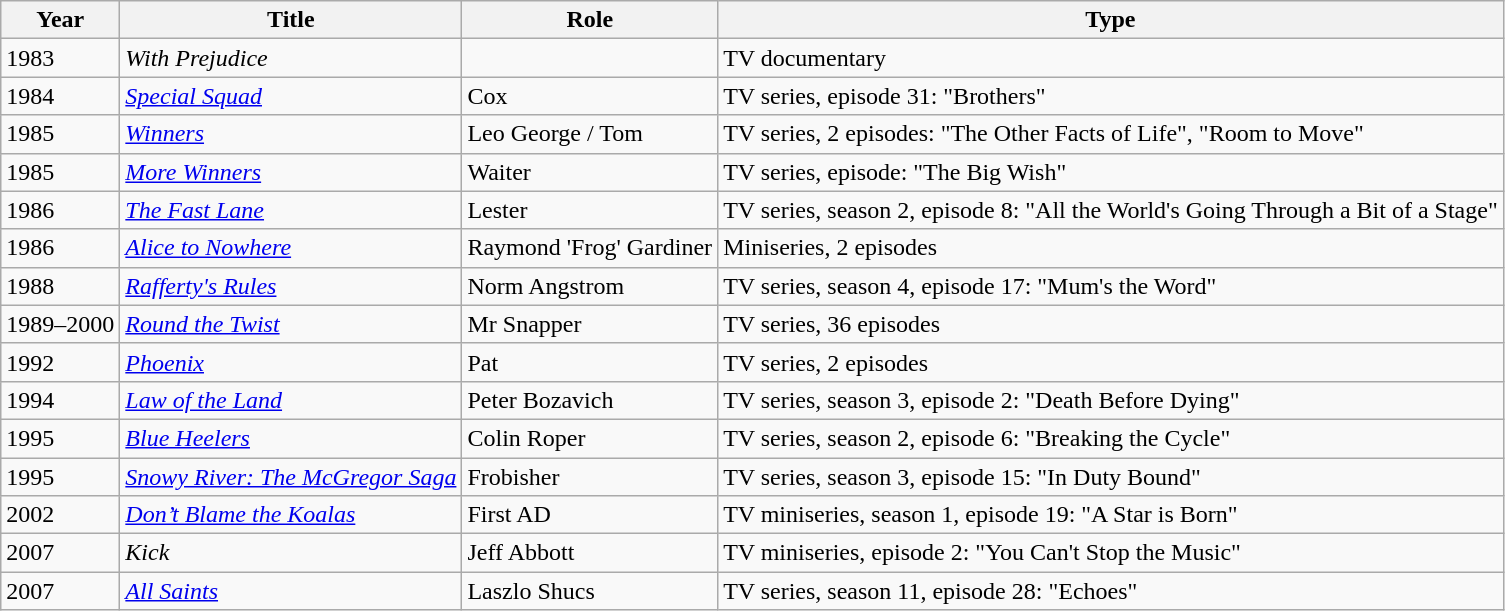<table class="wikitable">
<tr>
<th>Year</th>
<th>Title</th>
<th>Role</th>
<th>Type</th>
</tr>
<tr>
<td>1983</td>
<td><em>With Prejudice</em></td>
<td></td>
<td>TV documentary</td>
</tr>
<tr>
<td>1984</td>
<td><em><a href='#'>Special Squad</a></em></td>
<td>Cox</td>
<td>TV series, episode 31: "Brothers"</td>
</tr>
<tr>
<td>1985</td>
<td><em><a href='#'>Winners</a></em></td>
<td>Leo George / Tom</td>
<td>TV series, 2 episodes: "The Other Facts of Life", "Room to Move"</td>
</tr>
<tr>
<td>1985</td>
<td><em><a href='#'>More Winners</a></em></td>
<td>Waiter</td>
<td>TV series, episode: "The Big Wish"</td>
</tr>
<tr>
<td>1986</td>
<td><em><a href='#'>The Fast Lane</a></em></td>
<td>Lester</td>
<td>TV series, season 2, episode 8: "All the World's Going Through a Bit of a Stage"</td>
</tr>
<tr>
<td>1986</td>
<td><em><a href='#'>Alice to Nowhere</a></em></td>
<td>Raymond 'Frog' Gardiner</td>
<td>Miniseries, 2 episodes</td>
</tr>
<tr>
<td>1988</td>
<td><em><a href='#'>Rafferty's Rules</a></em></td>
<td>Norm Angstrom</td>
<td>TV series, season 4, episode 17: "Mum's the Word"</td>
</tr>
<tr>
<td>1989–2000</td>
<td><em><a href='#'>Round the Twist</a></em></td>
<td>Mr Snapper</td>
<td>TV series, 36 episodes</td>
</tr>
<tr>
<td>1992</td>
<td><em><a href='#'>Phoenix</a></em></td>
<td>Pat</td>
<td>TV series, 2 episodes</td>
</tr>
<tr>
<td>1994</td>
<td><em><a href='#'>Law of the Land</a></em></td>
<td>Peter Bozavich</td>
<td>TV series, season 3, episode 2: "Death Before Dying"</td>
</tr>
<tr>
<td>1995</td>
<td><em><a href='#'>Blue Heelers</a></em></td>
<td>Colin Roper</td>
<td>TV series, season 2, episode 6: "Breaking the Cycle"</td>
</tr>
<tr>
<td>1995</td>
<td><em><a href='#'>Snowy River: The McGregor Saga</a></em></td>
<td>Frobisher</td>
<td>TV series, season 3, episode 15: "In Duty Bound"</td>
</tr>
<tr>
<td>2002</td>
<td><em><a href='#'>Don’t Blame the Koalas</a></em></td>
<td>First AD</td>
<td>TV miniseries, season 1, episode 19: "A Star is Born"</td>
</tr>
<tr>
<td>2007</td>
<td><em>Kick</em></td>
<td>Jeff Abbott</td>
<td>TV miniseries, episode 2: "You Can't Stop the Music"</td>
</tr>
<tr>
<td>2007</td>
<td><em><a href='#'>All Saints</a></em></td>
<td>Laszlo Shucs</td>
<td>TV series, season 11, episode 28: "Echoes"</td>
</tr>
</table>
